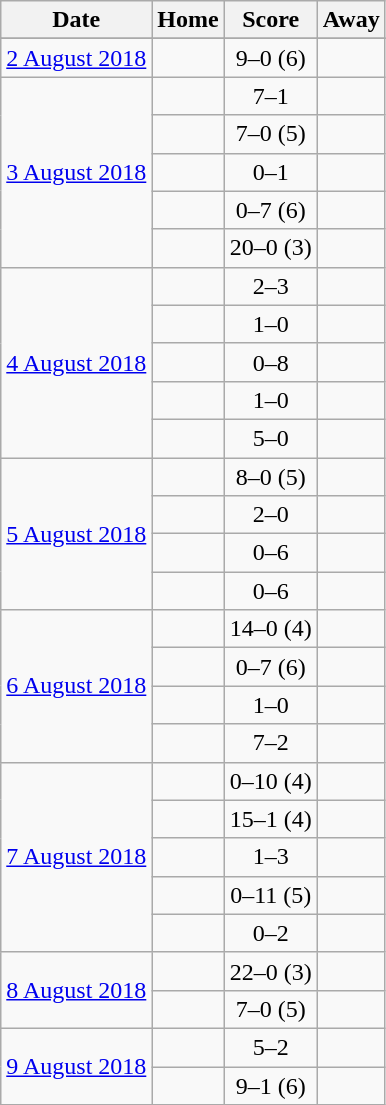<table class="wikitable">
<tr>
<th>Date</th>
<th>Home</th>
<th>Score</th>
<th>Away</th>
</tr>
<tr>
</tr>
<tr>
<td rowspan=1><a href='#'>2 August 2018</a></td>
<td><strong></strong></td>
<td align=center>9–0 (6)</td>
<td></td>
</tr>
<tr>
<td rowspan=5><a href='#'>3 August 2018</a></td>
<td><strong></strong></td>
<td align=center>7–1</td>
<td></td>
</tr>
<tr>
<td><strong></strong></td>
<td align=center>7–0 (5)</td>
<td></td>
</tr>
<tr>
<td></td>
<td align=center>0–1</td>
<td><strong></strong></td>
</tr>
<tr>
<td></td>
<td align=center>0–7 (6)</td>
<td><strong></strong></td>
</tr>
<tr>
<td><strong></strong></td>
<td align=center>20–0 (3)</td>
<td></td>
</tr>
<tr>
<td rowspan=5><a href='#'>4 August 2018</a></td>
<td></td>
<td align=center>2–3</td>
<td><strong></strong></td>
</tr>
<tr>
<td><strong></strong></td>
<td align=center>1–0</td>
<td></td>
</tr>
<tr>
<td></td>
<td align=center>0–8</td>
<td><strong></strong></td>
</tr>
<tr>
<td><strong></strong></td>
<td align=center>1–0</td>
<td></td>
</tr>
<tr>
<td><strong></strong></td>
<td align=center>5–0</td>
<td></td>
</tr>
<tr>
<td rowspan=4><a href='#'>5 August 2018</a></td>
<td><strong></strong></td>
<td align=center>8–0 (5)</td>
<td></td>
</tr>
<tr>
<td><strong></strong></td>
<td align=center>2–0</td>
<td></td>
</tr>
<tr>
<td></td>
<td align=center>0–6</td>
<td><strong></strong></td>
</tr>
<tr>
<td></td>
<td align=center>0–6</td>
<td><strong></strong></td>
</tr>
<tr>
<td rowspan=4><a href='#'>6 August 2018</a></td>
<td><strong></strong></td>
<td align=center>14–0 (4)</td>
<td></td>
</tr>
<tr>
<td></td>
<td align=center>0–7 (6)</td>
<td><strong></strong></td>
</tr>
<tr>
<td><strong></strong></td>
<td align=center>1–0</td>
<td></td>
</tr>
<tr>
<td><strong></strong></td>
<td align=center>7–2</td>
<td></td>
</tr>
<tr>
<td rowspan=5><a href='#'>7 August 2018</a></td>
<td></td>
<td align=center>0–10 (4)</td>
<td><strong></strong></td>
</tr>
<tr>
<td><strong></strong></td>
<td align=center>15–1 (4)</td>
<td></td>
</tr>
<tr>
<td></td>
<td align=center>1–3</td>
<td><strong></strong></td>
</tr>
<tr>
<td></td>
<td align=center>0–11 (5)</td>
<td><strong></strong></td>
</tr>
<tr>
<td></td>
<td align=center>0–2</td>
<td><strong></strong></td>
</tr>
<tr>
<td rowspan=2><a href='#'>8 August 2018</a></td>
<td><strong></strong></td>
<td align=center>22–0 (3)</td>
<td></td>
</tr>
<tr>
<td><strong></strong></td>
<td align=center>7–0 (5)</td>
<td></td>
</tr>
<tr>
<td rowspan=2><a href='#'>9 August 2018</a></td>
<td><strong></strong></td>
<td align=center>5–2</td>
<td></td>
</tr>
<tr>
<td><strong></strong></td>
<td align=center>9–1 (6)</td>
<td></td>
</tr>
</table>
